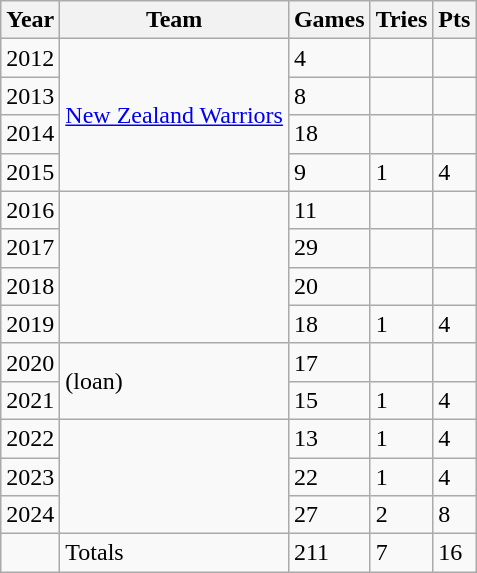<table class="wikitable">
<tr>
<th>Year</th>
<th>Team</th>
<th>Games</th>
<th>Tries</th>
<th>Pts</th>
</tr>
<tr>
<td>2012</td>
<td rowspan="4"> <a href='#'>New Zealand Warriors</a></td>
<td>4</td>
<td></td>
<td></td>
</tr>
<tr>
<td>2013</td>
<td>8</td>
<td></td>
<td></td>
</tr>
<tr>
<td>2014</td>
<td>18</td>
<td></td>
<td></td>
</tr>
<tr>
<td>2015</td>
<td>9</td>
<td>1</td>
<td>4</td>
</tr>
<tr>
<td>2016</td>
<td rowspan="4"></td>
<td>11</td>
<td></td>
<td></td>
</tr>
<tr>
<td>2017</td>
<td>29</td>
<td></td>
<td></td>
</tr>
<tr>
<td>2018</td>
<td>20</td>
<td></td>
<td></td>
</tr>
<tr>
<td>2019</td>
<td>18</td>
<td>1</td>
<td>4</td>
</tr>
<tr>
<td>2020</td>
<td rowspan="2"> (loan)</td>
<td>17</td>
<td></td>
<td></td>
</tr>
<tr>
<td>2021</td>
<td>15</td>
<td>1</td>
<td>4</td>
</tr>
<tr>
<td>2022</td>
<td rowspan="3"></td>
<td>13</td>
<td>1</td>
<td>4</td>
</tr>
<tr>
<td>2023</td>
<td>22</td>
<td>1</td>
<td>4</td>
</tr>
<tr>
<td>2024</td>
<td>27</td>
<td>2</td>
<td>8</td>
</tr>
<tr>
<td></td>
<td>Totals</td>
<td>211</td>
<td>7</td>
<td>16</td>
</tr>
</table>
